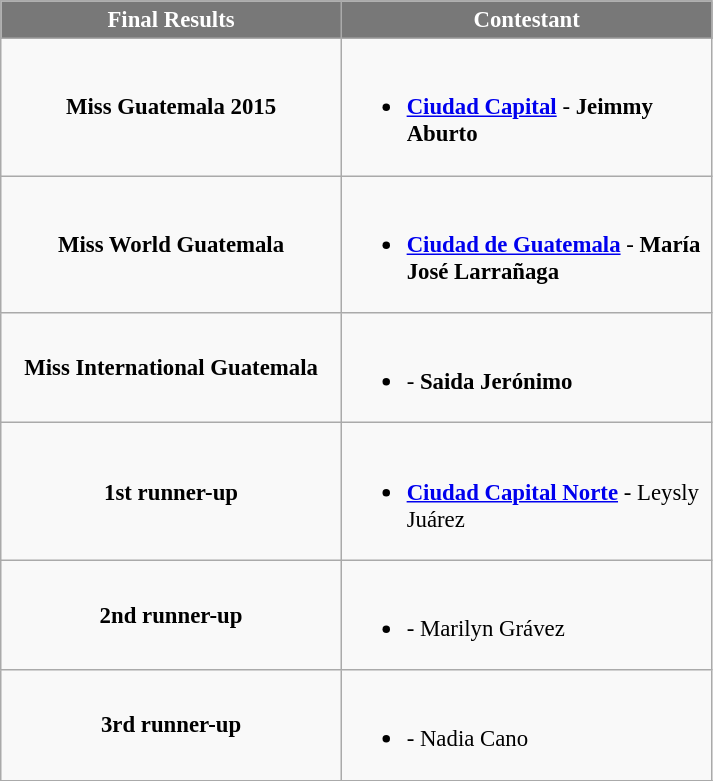<table class="wikitable sortable" style="font-size: 95%;">
<tr>
<th width="220" style="background-color:#787878;color:#FFFFFF;">Final Results</th>
<th width="240" style="background-color:#787878;color:#FFFFFF;">Contestant</th>
</tr>
<tr>
<td style="text-align:center;"><strong>Miss Guatemala 2015</strong></td>
<td><br><ul><li> <strong><a href='#'>Ciudad Capital</a></strong> - <strong>Jeimmy Aburto</strong></li></ul></td>
</tr>
<tr>
<td style="text-align:center;"><strong>Miss World Guatemala</strong></td>
<td><br><ul><li> <strong><a href='#'>Ciudad de Guatemala</a></strong> - <strong>María José Larrañaga</strong></li></ul></td>
</tr>
<tr>
<td style="text-align:center;"><strong>Miss International Guatemala</strong></td>
<td><br><ul><li><strong></strong> - <strong>Saida Jerónimo</strong></li></ul></td>
</tr>
<tr>
<td style="text-align:center;"><strong>1st runner-up</strong></td>
<td><br><ul><li> <strong><a href='#'>Ciudad Capital Norte</a></strong> - Leysly Juárez</li></ul></td>
</tr>
<tr>
<td style="text-align:center;"><strong>2nd runner-up</strong></td>
<td><br><ul><li><strong></strong> - Marilyn Grávez</li></ul></td>
</tr>
<tr>
<td style="text-align:center;"><strong>3rd runner-up</strong></td>
<td><br><ul><li><strong></strong> - Nadia Cano</li></ul></td>
</tr>
<tr>
</tr>
</table>
